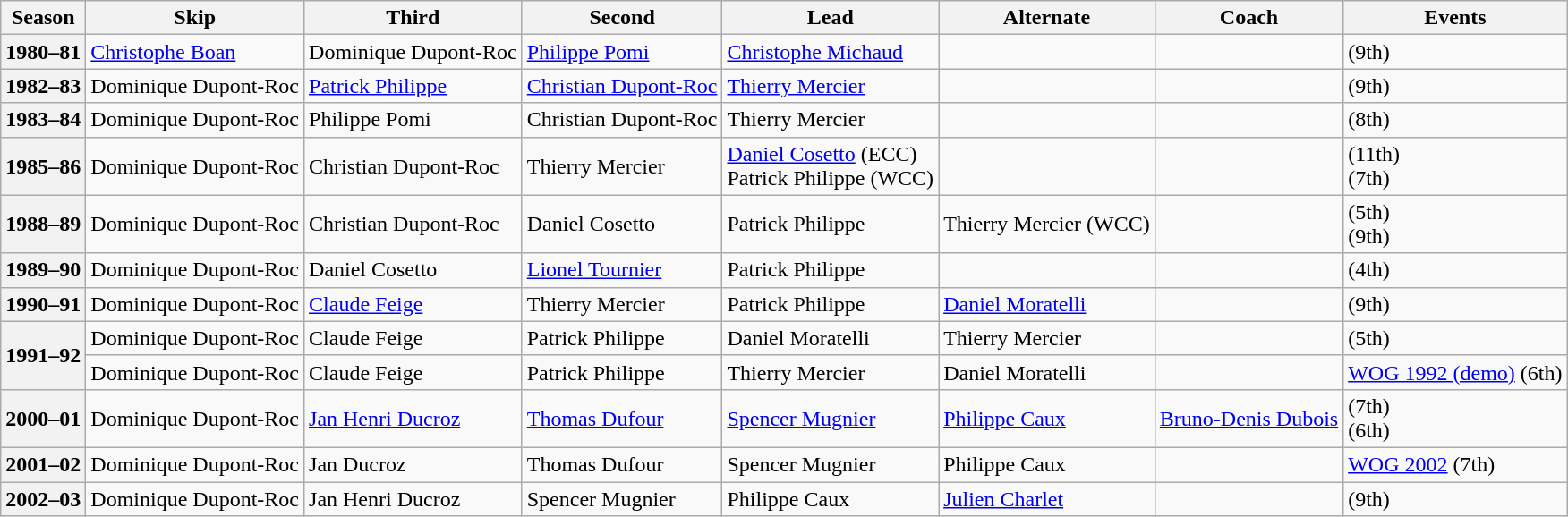<table class="wikitable">
<tr>
<th scope="col">Season</th>
<th scope="col">Skip</th>
<th scope="col">Third</th>
<th scope="col">Second</th>
<th scope="col">Lead</th>
<th scope="col">Alternate</th>
<th scope="col">Coach</th>
<th scope="col">Events</th>
</tr>
<tr>
<th scope="row">1980–81</th>
<td><a href='#'>Christophe Boan</a></td>
<td>Dominique Dupont-Roc</td>
<td><a href='#'>Philippe Pomi</a></td>
<td><a href='#'>Christophe Michaud</a></td>
<td></td>
<td></td>
<td> (9th)</td>
</tr>
<tr>
<th scope="row">1982–83</th>
<td>Dominique Dupont-Roc</td>
<td><a href='#'>Patrick Philippe</a></td>
<td><a href='#'>Christian Dupont-Roc</a></td>
<td><a href='#'>Thierry Mercier</a></td>
<td></td>
<td></td>
<td> (9th)</td>
</tr>
<tr>
<th scope="row">1983–84</th>
<td>Dominique Dupont-Roc</td>
<td>Philippe Pomi</td>
<td>Christian Dupont-Roc</td>
<td>Thierry Mercier</td>
<td></td>
<td></td>
<td> (8th)</td>
</tr>
<tr>
<th scope="row">1985–86</th>
<td>Dominique Dupont-Roc</td>
<td>Christian Dupont-Roc</td>
<td>Thierry Mercier</td>
<td><a href='#'>Daniel Cosetto</a> (ECC)<br>Patrick Philippe (WCC)</td>
<td></td>
<td></td>
<td> (11th)<br> (7th)</td>
</tr>
<tr>
<th scope="row">1988–89</th>
<td>Dominique Dupont-Roc</td>
<td>Christian Dupont-Roc</td>
<td>Daniel Cosetto</td>
<td>Patrick Philippe</td>
<td>Thierry Mercier (WCC)</td>
<td></td>
<td> (5th)<br> (9th)</td>
</tr>
<tr>
<th scope="row">1989–90</th>
<td>Dominique Dupont-Roc</td>
<td>Daniel Cosetto</td>
<td><a href='#'>Lionel Tournier</a></td>
<td>Patrick Philippe</td>
<td></td>
<td></td>
<td> (4th)</td>
</tr>
<tr>
<th scope="row">1990–91</th>
<td>Dominique Dupont-Roc</td>
<td><a href='#'>Claude Feige</a></td>
<td>Thierry Mercier</td>
<td>Patrick Philippe</td>
<td><a href='#'>Daniel Moratelli</a></td>
<td></td>
<td> (9th)</td>
</tr>
<tr>
<th scope="row" rowspan=2>1991–92</th>
<td>Dominique Dupont-Roc</td>
<td>Claude Feige</td>
<td>Patrick Philippe</td>
<td>Daniel Moratelli</td>
<td>Thierry Mercier</td>
<td></td>
<td> (5th)</td>
</tr>
<tr>
<td>Dominique Dupont-Roc</td>
<td>Claude Feige</td>
<td>Patrick Philippe</td>
<td>Thierry Mercier</td>
<td>Daniel Moratelli</td>
<td></td>
<td><a href='#'>WOG 1992 (demo)</a> (6th)</td>
</tr>
<tr>
<th scope="row">2000–01</th>
<td>Dominique Dupont-Roc</td>
<td><a href='#'>Jan Henri Ducroz</a></td>
<td><a href='#'>Thomas Dufour</a></td>
<td><a href='#'>Spencer Mugnier</a></td>
<td><a href='#'>Philippe Caux</a></td>
<td><a href='#'>Bruno-Denis Dubois</a></td>
<td> (7th)<br> (6th)</td>
</tr>
<tr>
<th scope="row">2001–02</th>
<td>Dominique Dupont-Roc</td>
<td>Jan Ducroz</td>
<td>Thomas Dufour</td>
<td>Spencer Mugnier</td>
<td>Philippe Caux</td>
<td></td>
<td><a href='#'>WOG 2002</a> (7th)</td>
</tr>
<tr>
<th scope="row">2002–03</th>
<td>Dominique Dupont-Roc</td>
<td>Jan Henri Ducroz</td>
<td>Spencer Mugnier</td>
<td>Philippe Caux</td>
<td><a href='#'>Julien Charlet</a></td>
<td></td>
<td> (9th)</td>
</tr>
</table>
